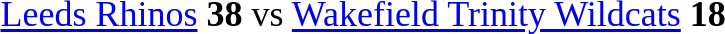<table style="font-size:150%;">
<tr>
<td> <a href='#'>Leeds Rhinos</a> <strong>38</strong> vs  <a href='#'>Wakefield Trinity Wildcats</a> <strong>18</strong></td>
</tr>
</table>
